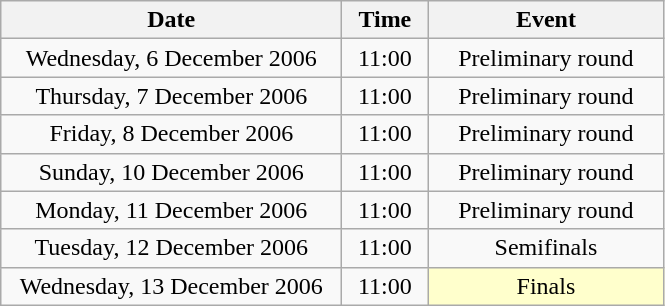<table class = "wikitable" style="text-align:center;">
<tr>
<th width=220>Date</th>
<th width=50>Time</th>
<th width=150>Event</th>
</tr>
<tr>
<td>Wednesday, 6 December 2006</td>
<td>11:00</td>
<td>Preliminary round</td>
</tr>
<tr>
<td>Thursday, 7 December 2006</td>
<td>11:00</td>
<td>Preliminary round</td>
</tr>
<tr>
<td>Friday, 8 December 2006</td>
<td>11:00</td>
<td>Preliminary round</td>
</tr>
<tr>
<td>Sunday, 10 December 2006</td>
<td>11:00</td>
<td>Preliminary round</td>
</tr>
<tr>
<td>Monday, 11 December 2006</td>
<td>11:00</td>
<td>Preliminary round</td>
</tr>
<tr>
<td>Tuesday, 12 December 2006</td>
<td>11:00</td>
<td>Semifinals</td>
</tr>
<tr>
<td>Wednesday, 13 December 2006</td>
<td>11:00</td>
<td bgcolor=ffffcc>Finals</td>
</tr>
</table>
